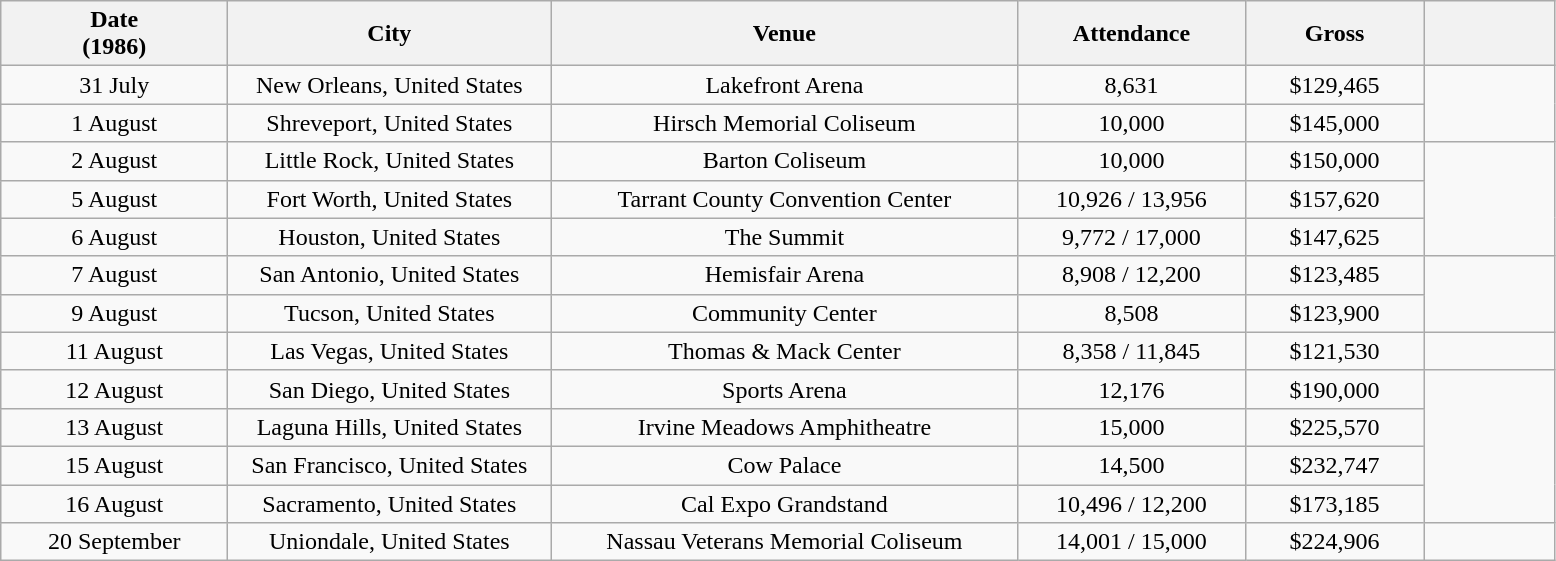<table class="wikitable sortable plainrowheaders" style="text-align:center;">
<tr>
<th scope="col" style="width:9em;">Date<br>(1986)</th>
<th scope="col" style="width:13em;">City</th>
<th scope="col" style="width:19em;">Venue</th>
<th scope="col" style="width:9em;">Attendance</th>
<th scope="col" style="width:7em;">Gross</th>
<th scope="col" style="width:5em;" class="unsortable"></th>
</tr>
<tr>
<td>31 July</td>
<td>New Orleans, United States</td>
<td>Lakefront Arena</td>
<td>8,631</td>
<td>$129,465</td>
<td rowspan="2"></td>
</tr>
<tr>
<td>1 August</td>
<td>Shreveport, United States</td>
<td>Hirsch Memorial Coliseum</td>
<td>10,000</td>
<td>$145,000</td>
</tr>
<tr>
<td>2 August</td>
<td>Little Rock, United States</td>
<td>Barton Coliseum</td>
<td>10,000</td>
<td>$150,000</td>
<td rowspan="3"></td>
</tr>
<tr>
<td>5 August</td>
<td>Fort Worth, United States</td>
<td>Tarrant County Convention Center</td>
<td>10,926 / 13,956</td>
<td>$157,620</td>
</tr>
<tr>
<td>6 August</td>
<td>Houston, United States</td>
<td>The Summit</td>
<td>9,772 / 17,000</td>
<td>$147,625</td>
</tr>
<tr>
<td>7 August</td>
<td>San Antonio, United States</td>
<td>Hemisfair Arena</td>
<td>8,908 / 12,200</td>
<td>$123,485</td>
<td rowspan="2"></td>
</tr>
<tr>
<td>9 August</td>
<td>Tucson, United States</td>
<td>Community Center</td>
<td>8,508</td>
<td>$123,900</td>
</tr>
<tr>
<td>11 August</td>
<td>Las Vegas, United States</td>
<td>Thomas & Mack Center</td>
<td>8,358 / 11,845</td>
<td>$121,530</td>
<td></td>
</tr>
<tr>
<td>12 August</td>
<td>San Diego, United States</td>
<td>Sports Arena</td>
<td>12,176</td>
<td>$190,000</td>
<td rowspan="4"></td>
</tr>
<tr>
<td>13 August</td>
<td>Laguna Hills, United States</td>
<td>Irvine Meadows Amphitheatre</td>
<td>15,000</td>
<td>$225,570</td>
</tr>
<tr>
<td>15 August</td>
<td>San Francisco, United States</td>
<td>Cow Palace</td>
<td>14,500</td>
<td>$232,747</td>
</tr>
<tr>
<td>16 August</td>
<td>Sacramento, United States</td>
<td>Cal Expo Grandstand</td>
<td>10,496 / 12,200</td>
<td>$173,185</td>
</tr>
<tr>
<td>20 September</td>
<td>Uniondale, United States</td>
<td>Nassau Veterans Memorial Coliseum</td>
<td>14,001 / 15,000</td>
<td>$224,906</td>
<td></td>
</tr>
</table>
